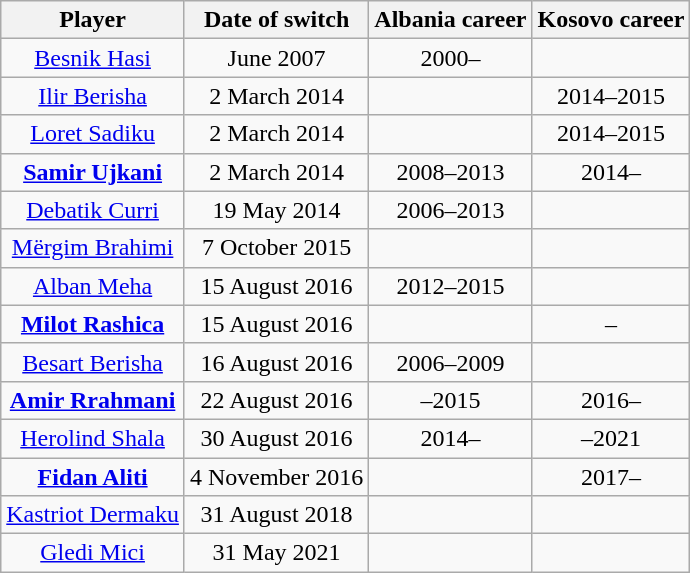<table class="wikitable" style="text-align:center;">
<tr>
<th>Player</th>
<th>Date of switch</th>
<th>Albania career</th>
<th>Kosovo career</th>
</tr>
<tr>
<td><a href='#'>Besnik Hasi</a></td>
<td>June 2007</td>
<td>2000–</td>
<td></td>
</tr>
<tr>
<td><a href='#'>Ilir Berisha</a></td>
<td>2 March 2014</td>
<td></td>
<td>2014–2015</td>
</tr>
<tr>
<td><a href='#'>Loret Sadiku</a></td>
<td>2 March 2014</td>
<td></td>
<td>2014–2015</td>
</tr>
<tr>
<td><strong><a href='#'>Samir Ujkani</a></strong></td>
<td>2 March 2014</td>
<td>2008–2013</td>
<td>2014–</td>
</tr>
<tr>
<td><a href='#'>Debatik Curri</a></td>
<td>19 May 2014</td>
<td>2006–2013</td>
<td></td>
</tr>
<tr>
<td><a href='#'>Mërgim Brahimi</a></td>
<td>7 October 2015</td>
<td></td>
<td></td>
</tr>
<tr>
<td><a href='#'>Alban Meha</a></td>
<td>15 August 2016</td>
<td>2012–2015</td>
<td></td>
</tr>
<tr>
<td><strong><a href='#'>Milot Rashica</a></strong></td>
<td>15 August 2016</td>
<td></td>
<td>–</td>
</tr>
<tr>
<td><a href='#'>Besart Berisha</a></td>
<td>16 August 2016</td>
<td>2006–2009</td>
<td></td>
</tr>
<tr>
<td><strong><a href='#'>Amir Rrahmani</a></strong></td>
<td>22 August 2016</td>
<td>–2015</td>
<td>2016–</td>
</tr>
<tr>
<td><a href='#'>Herolind Shala</a></td>
<td>30 August 2016</td>
<td>2014–</td>
<td>–2021</td>
</tr>
<tr>
<td><strong><a href='#'>Fidan Aliti</a></strong></td>
<td>4 November 2016</td>
<td></td>
<td>2017–</td>
</tr>
<tr>
<td><a href='#'>Kastriot Dermaku</a></td>
<td>31 August 2018</td>
<td></td>
<td></td>
</tr>
<tr>
<td><a href='#'>Gledi Mici</a></td>
<td>31 May 2021</td>
<td></td>
<td></td>
</tr>
</table>
